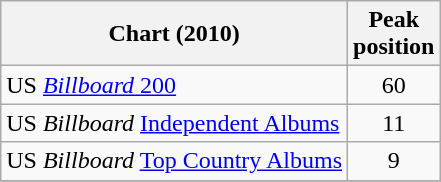<table class="wikitable">
<tr>
<th>Chart (2010)</th>
<th>Peak<br>position</th>
</tr>
<tr>
<td>US <a href='#'><em>Billboard</em> 200</a></td>
<td align="center">60</td>
</tr>
<tr>
<td>US <em>Billboard</em> <a href='#'>Independent Albums</a></td>
<td align="center">11</td>
</tr>
<tr>
<td>US <em>Billboard</em> <a href='#'>Top Country Albums</a></td>
<td align="center">9</td>
</tr>
<tr>
</tr>
</table>
